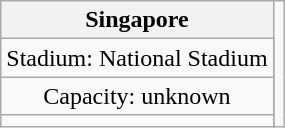<table class="wikitable" style="text-align:center">
<tr>
<th colspan="2">Singapore</th>
<td rowspan=4></td>
</tr>
<tr>
<td>Stadium: National Stadium</td>
</tr>
<tr>
<td>Capacity: unknown</td>
</tr>
<tr>
<td></td>
</tr>
</table>
